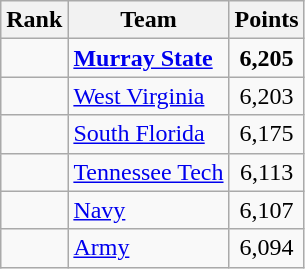<table class="wikitable sortable" style="text-align:center">
<tr>
<th>Rank</th>
<th>Team</th>
<th>Points</th>
</tr>
<tr>
<td></td>
<td align=left><strong><a href='#'>Murray State</a></strong></td>
<td><strong>6,205</strong></td>
</tr>
<tr>
<td></td>
<td align=left><a href='#'>West Virginia</a></td>
<td>6,203</td>
</tr>
<tr>
<td></td>
<td align=left><a href='#'>South Florida</a></td>
<td>6,175</td>
</tr>
<tr>
<td></td>
<td align=left><a href='#'>Tennessee Tech</a></td>
<td>6,113</td>
</tr>
<tr>
<td></td>
<td align=left><a href='#'>Navy</a></td>
<td>6,107</td>
</tr>
<tr>
<td></td>
<td align=left><a href='#'>Army</a></td>
<td>6,094</td>
</tr>
</table>
